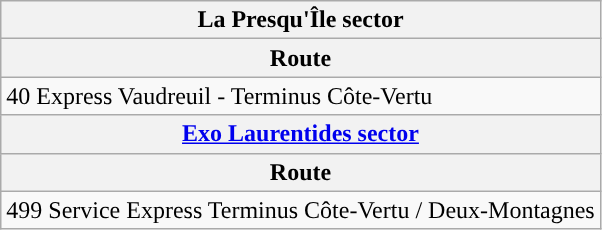<table align=center class="wikitable">
<tr>
<th style="background: #">La Presqu'Île sector</th>
</tr>
<tr>
<th>Route</th>
</tr>
<tr>
<td>40 Express Vaudreuil - Terminus Côte-Vertu</td>
</tr>
<tr>
<th style="background: #"><a href='#'>Exo Laurentides sector</a></th>
</tr>
<tr>
<th>Route</th>
</tr>
<tr>
<td>499 Service Express Terminus Côte-Vertu / Deux-Montagnes</td>
</tr>
</table>
